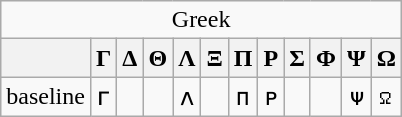<table class=wikitable style=text-align:center>
<tr>
<td colspan="12">Greek</td>
</tr>
<tr>
<th></th>
<th>Γ</th>
<th>Δ</th>
<th>Θ</th>
<th>Λ</th>
<th>Ξ</th>
<th>Π</th>
<th>Ρ</th>
<th>Σ</th>
<th>Φ</th>
<th>Ψ</th>
<th>Ω</th>
</tr>
<tr>
<td>baseline</td>
<td>ᴦ</td>
<td></td>
<td></td>
<td>ᴧ</td>
<td></td>
<td>ᴨ</td>
<td>ᴩ</td>
<td></td>
<td></td>
<td>ᴪ</td>
<td>ꭥ</td>
</tr>
</table>
